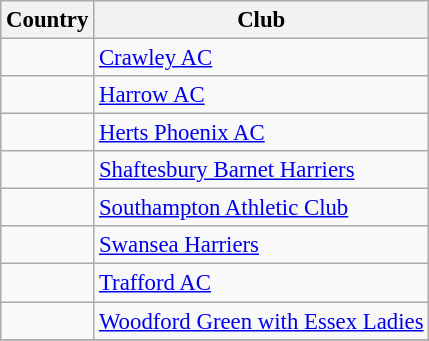<table class="wikitable" style="font-size:95%;">
<tr>
<th>Country</th>
<th>Club</th>
</tr>
<tr>
<td></td>
<td><a href='#'>Crawley AC</a></td>
</tr>
<tr>
<td></td>
<td><a href='#'>Harrow AC</a></td>
</tr>
<tr>
<td></td>
<td><a href='#'>Herts Phoenix AC</a></td>
</tr>
<tr>
<td></td>
<td><a href='#'>Shaftesbury Barnet Harriers</a></td>
</tr>
<tr>
<td></td>
<td><a href='#'>Southampton Athletic Club</a></td>
</tr>
<tr>
<td></td>
<td><a href='#'>Swansea Harriers</a></td>
</tr>
<tr>
<td></td>
<td><a href='#'>Trafford AC</a></td>
</tr>
<tr>
<td></td>
<td><a href='#'>Woodford Green with Essex Ladies</a></td>
</tr>
<tr>
</tr>
</table>
